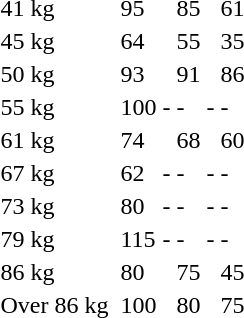<table>
<tr>
<td>41 kg</td>
<td></td>
<td>95</td>
<td></td>
<td>85</td>
<td></td>
<td>61</td>
</tr>
<tr>
<td>45 kg</td>
<td></td>
<td>64</td>
<td></td>
<td>55</td>
<td></td>
<td>35</td>
</tr>
<tr>
<td>50 kg</td>
<td></td>
<td>93</td>
<td></td>
<td>91</td>
<td></td>
<td>86</td>
</tr>
<tr>
<td>55 kg</td>
<td></td>
<td>100</td>
<td>-</td>
<td>-</td>
<td>-</td>
<td>-</td>
</tr>
<tr>
<td>61 kg</td>
<td></td>
<td>74</td>
<td></td>
<td>68</td>
<td></td>
<td>60</td>
</tr>
<tr>
<td>67 kg</td>
<td></td>
<td>62</td>
<td>-</td>
<td>-</td>
<td>-</td>
<td>-</td>
</tr>
<tr>
<td>73 kg</td>
<td></td>
<td>80</td>
<td>-</td>
<td>-</td>
<td>-</td>
<td>-</td>
</tr>
<tr>
<td>79 kg</td>
<td></td>
<td>115</td>
<td>-</td>
<td>-</td>
<td>-</td>
<td>-</td>
</tr>
<tr>
<td>86 kg</td>
<td></td>
<td>80</td>
<td></td>
<td>75</td>
<td></td>
<td>45</td>
</tr>
<tr>
<td>Over 86 kg</td>
<td></td>
<td>100</td>
<td></td>
<td>80</td>
<td></td>
<td>75</td>
</tr>
</table>
